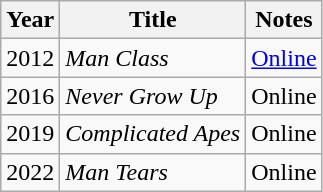<table class="wikitable">
<tr>
<th>Year</th>
<th>Title</th>
<th>Notes</th>
</tr>
<tr>
<td>2012</td>
<td><em>Man Class</em></td>
<td><a href='#'>Online</a></td>
</tr>
<tr>
<td>2016</td>
<td><em>Never Grow Up</em></td>
<td>Online</td>
</tr>
<tr>
<td>2019</td>
<td><em>Complicated Apes</em></td>
<td>Online</td>
</tr>
<tr>
<td>2022</td>
<td><em>Man Tears</em></td>
<td>Online</td>
</tr>
</table>
